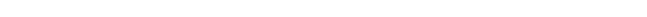<table style="width:66%; text-align:center;">
<tr style="color:white;">
<td style="background:"><strong>55</strong></td>
<td style="background:"><strong>53</strong></td>
</tr>
</table>
